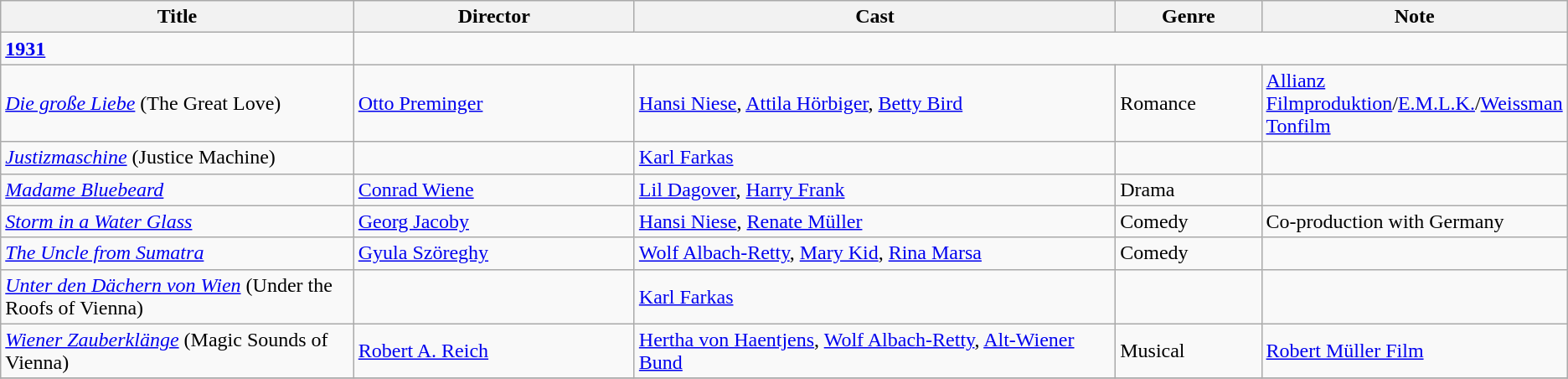<table class="wikitable">
<tr>
<th width=25%>Title</th>
<th width=20%>Director</th>
<th width=35%>Cast</th>
<th width=10%>Genre</th>
<th width=15%>Note</th>
</tr>
<tr>
<td><strong><a href='#'>1931</a></strong></td>
</tr>
<tr>
<td><em><a href='#'>Die große Liebe</a></em> (The Great Love)</td>
<td><a href='#'>Otto Preminger</a></td>
<td><a href='#'>Hansi Niese</a>, <a href='#'>Attila Hörbiger</a>, <a href='#'>Betty Bird</a></td>
<td>Romance</td>
<td><a href='#'>Allianz Filmproduktion</a>/<a href='#'>E.M.L.K.</a>/<a href='#'>Weissman Tonfilm</a></td>
</tr>
<tr>
<td><em><a href='#'>Justizmaschine</a></em> (Justice Machine)</td>
<td></td>
<td><a href='#'>Karl Farkas</a></td>
<td></td>
<td></td>
</tr>
<tr>
<td><em><a href='#'>Madame Bluebeard</a></em></td>
<td><a href='#'>Conrad Wiene</a></td>
<td><a href='#'>Lil Dagover</a>, <a href='#'>Harry Frank</a></td>
<td>Drama</td>
<td></td>
</tr>
<tr>
<td><em><a href='#'>Storm in a Water Glass</a></em></td>
<td><a href='#'>Georg Jacoby</a></td>
<td><a href='#'>Hansi Niese</a>, <a href='#'>Renate Müller</a></td>
<td>Comedy</td>
<td>Co-production with Germany</td>
</tr>
<tr>
<td><em><a href='#'>The Uncle from Sumatra</a></em></td>
<td><a href='#'>Gyula Szöreghy</a></td>
<td><a href='#'>Wolf Albach-Retty</a>, <a href='#'>Mary Kid</a>, <a href='#'>Rina Marsa</a></td>
<td>Comedy</td>
<td></td>
</tr>
<tr>
<td><em><a href='#'>Unter den Dächern von Wien</a></em> (Under the Roofs of Vienna)</td>
<td></td>
<td><a href='#'>Karl Farkas</a></td>
<td></td>
<td></td>
</tr>
<tr>
<td><em><a href='#'>Wiener Zauberklänge</a></em> (Magic Sounds of Vienna)</td>
<td><a href='#'>Robert A. Reich</a></td>
<td><a href='#'>Hertha von Haentjens</a>, <a href='#'>Wolf Albach-Retty</a>, <a href='#'>Alt-Wiener Bund</a></td>
<td>Musical</td>
<td><a href='#'>Robert Müller Film</a></td>
</tr>
<tr>
</tr>
</table>
